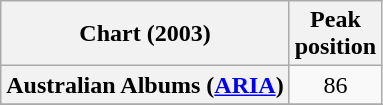<table class="wikitable sortable plainrowheaders" style="text-align:center">
<tr>
<th scope="col">Chart (2003)</th>
<th scope="col">Peak<br>position</th>
</tr>
<tr>
<th scope="row">Australian Albums (<a href='#'>ARIA</a>)</th>
<td>86</td>
</tr>
<tr>
</tr>
<tr>
</tr>
<tr>
</tr>
<tr>
</tr>
<tr>
</tr>
<tr>
</tr>
<tr>
</tr>
<tr>
</tr>
</table>
